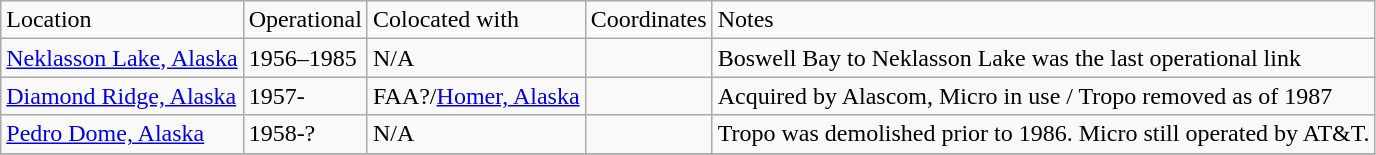<table class="wikitable">
<tr>
<td>Location</td>
<td>Operational</td>
<td>Colocated with</td>
<td>Coordinates</td>
<td>Notes</td>
</tr>
<tr>
<td><a href='#'>Neklasson Lake, Alaska</a></td>
<td>1956–1985</td>
<td>N/A</td>
<td></td>
<td>Boswell Bay to Neklasson Lake was the last operational link</td>
</tr>
<tr>
<td><a href='#'>Diamond Ridge, Alaska</a></td>
<td>1957-</td>
<td>FAA?/<a href='#'>Homer, Alaska</a></td>
<td></td>
<td>Acquired by Alascom, Micro in use / Tropo removed as of 1987</td>
</tr>
<tr>
<td><a href='#'>Pedro Dome, Alaska</a></td>
<td>1958-?</td>
<td>N/A</td>
<td></td>
<td>Tropo was demolished prior to 1986. Micro still operated by AT&T.</td>
</tr>
<tr>
</tr>
</table>
